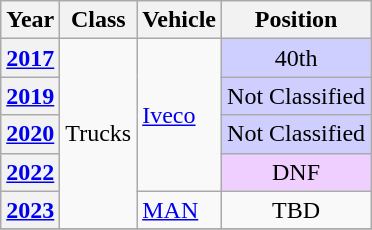<table class="wikitable">
<tr>
<th>Year</th>
<th>Class</th>
<th>Vehicle</th>
<th>Position</th>
</tr>
<tr>
<th><a href='#'>2017</a></th>
<td rowspan=5>Trucks</td>
<td rowspan=4> <a href='#'>Iveco</a></td>
<td align="center" style="background:#CFCFFF;">40th</td>
</tr>
<tr>
<th><a href='#'>2019</a></th>
<td align="center" style="background:#CFCFFF;">Not Classified</td>
</tr>
<tr>
<th><a href='#'>2020</a></th>
<td align="center" style="background:#CFCFFF;">Not Classified</td>
</tr>
<tr>
<th><a href='#'>2022</a></th>
<td align="center" style="background:#EFCFFF;">DNF</td>
</tr>
<tr>
<th><a href='#'>2023</a></th>
<td> <a href='#'>MAN</a></td>
<td align="center">TBD</td>
</tr>
<tr>
</tr>
</table>
